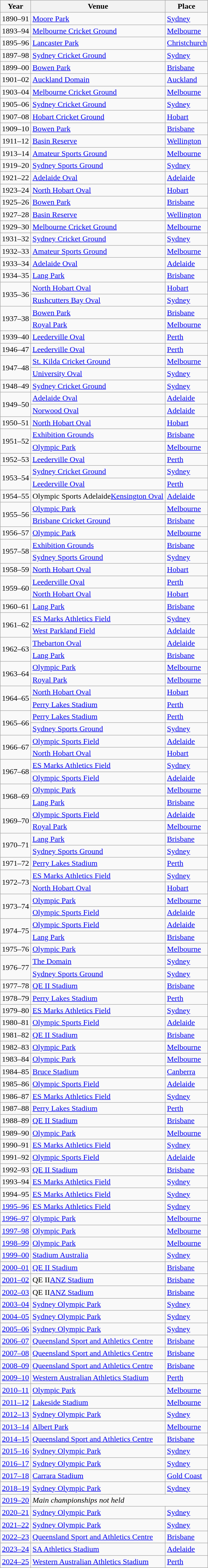<table class="wikitable sortable">
<tr>
<th style="text-align:center;padding:3px;">Year</th>
<th>Venue</th>
<th>Place</th>
</tr>
<tr>
<td style="text-align:center;padding:3px;">1890–91</td>
<td><a href='#'>Moore Park</a></td>
<td><a href='#'>Sydney</a></td>
</tr>
<tr>
<td style="text-align:center;padding:3px;">1893–94</td>
<td><a href='#'>Melbourne Cricket Ground</a></td>
<td><a href='#'>Melbourne</a></td>
</tr>
<tr>
<td style="text-align:center;padding:3px;">1895–96</td>
<td><a href='#'>Lancaster Park</a></td>
<td style="padding-right:1px;"><a href='#'>Christchurch</a></td>
</tr>
<tr>
<td style="text-align:center;padding:3px;">1897–98</td>
<td><a href='#'>Sydney Cricket Ground</a></td>
<td><a href='#'>Sydney</a></td>
</tr>
<tr>
<td style="text-align:center;padding:3px;">1899–00</td>
<td><a href='#'>Bowen Park</a></td>
<td><a href='#'>Brisbane</a></td>
</tr>
<tr>
<td style="text-align:center;padding:3px;">1901–02</td>
<td><a href='#'>Auckland Domain</a></td>
<td><a href='#'>Auckland</a></td>
</tr>
<tr>
<td style="text-align:center;padding:3px;">1903–04</td>
<td><a href='#'>Melbourne Cricket Ground</a></td>
<td><a href='#'>Melbourne</a></td>
</tr>
<tr>
<td style="text-align:center;padding:3px;">1905–06</td>
<td><a href='#'>Sydney Cricket Ground</a></td>
<td><a href='#'>Sydney</a></td>
</tr>
<tr>
<td style="text-align:center;padding:3px;">1907–08</td>
<td><a href='#'>Hobart Cricket Ground</a></td>
<td><a href='#'>Hobart</a></td>
</tr>
<tr>
<td style="text-align:center;padding:3px;">1909–10</td>
<td><a href='#'>Bowen Park</a></td>
<td><a href='#'>Brisbane</a></td>
</tr>
<tr>
<td style="text-align:center;padding:3px;">1911–12</td>
<td><a href='#'>Basin Reserve</a></td>
<td><a href='#'>Wellington</a></td>
</tr>
<tr>
<td style="text-align:center;padding:3px;">1913–14</td>
<td><a href='#'>Amateur Sports Ground</a></td>
<td><a href='#'>Melbourne</a></td>
</tr>
<tr>
<td style="text-align:center;padding:3px;">1919–20</td>
<td><a href='#'>Sydney Sports Ground</a></td>
<td><a href='#'>Sydney</a></td>
</tr>
<tr>
<td style="text-align:center;padding:3px;">1921–22</td>
<td><a href='#'>Adelaide Oval</a></td>
<td><a href='#'>Adelaide</a></td>
</tr>
<tr>
<td style="text-align:center;padding:3px;">1923–24</td>
<td><a href='#'>North Hobart Oval</a></td>
<td><a href='#'>Hobart</a></td>
</tr>
<tr>
<td style="text-align:center;padding:3px;">1925–26</td>
<td><a href='#'>Bowen Park</a></td>
<td><a href='#'>Brisbane</a></td>
</tr>
<tr>
<td style="text-align:center;padding:3px;">1927–28</td>
<td><a href='#'>Basin Reserve</a></td>
<td><a href='#'>Wellington</a></td>
</tr>
<tr>
<td style="text-align:center;padding:3px;">1929–30</td>
<td><a href='#'>Melbourne Cricket Ground</a></td>
<td><a href='#'>Melbourne</a></td>
</tr>
<tr>
<td style="text-align:center;padding:3px;">1931–32</td>
<td><a href='#'>Sydney Cricket Ground</a></td>
<td><a href='#'>Sydney</a></td>
</tr>
<tr>
<td style="text-align:center;padding:3px;">1932–33</td>
<td><a href='#'>Amateur Sports Ground</a></td>
<td><a href='#'>Melbourne</a></td>
</tr>
<tr>
<td style="text-align:center;padding:3px;">1933–34</td>
<td><a href='#'>Adelaide Oval</a></td>
<td><a href='#'>Adelaide</a></td>
</tr>
<tr>
<td style="text-align:center;padding:3px;">1934–35</td>
<td><a href='#'>Lang Park</a></td>
<td><a href='#'>Brisbane</a></td>
</tr>
<tr>
<td rowspan="2" style="text-align:center;padding:3px;">1935–36</td>
<td><a href='#'>North Hobart Oval</a></td>
<td><a href='#'>Hobart</a></td>
</tr>
<tr>
<td><a href='#'>Rushcutters Bay Oval</a></td>
<td><a href='#'>Sydney</a></td>
</tr>
<tr>
<td rowspan="2" style="text-align:center;padding:3px;">1937–38</td>
<td><a href='#'>Bowen Park</a></td>
<td><a href='#'>Brisbane</a></td>
</tr>
<tr>
<td><a href='#'>Royal Park</a></td>
<td><a href='#'>Melbourne</a></td>
</tr>
<tr>
<td style="text-align:center;padding:3px;">1939–40</td>
<td><a href='#'>Leederville Oval</a></td>
<td><a href='#'>Perth</a></td>
</tr>
<tr>
<td style="text-align:center;padding:3px;">1946–47</td>
<td><a href='#'>Leederville Oval</a></td>
<td><a href='#'>Perth</a></td>
</tr>
<tr>
<td rowspan="2" style="text-align:center;padding:3px;">1947–48</td>
<td><a href='#'>St. Kilda Cricket Ground</a></td>
<td><a href='#'>Melbourne</a></td>
</tr>
<tr>
<td><a href='#'>University Oval</a></td>
<td><a href='#'>Sydney</a></td>
</tr>
<tr>
<td style="text-align:center;padding:3px;">1948–49</td>
<td><a href='#'>Sydney Cricket Ground</a></td>
<td><a href='#'>Sydney</a></td>
</tr>
<tr>
<td rowspan="2" style="text-align:center;padding:3px;">1949–50</td>
<td><a href='#'>Adelaide Oval</a></td>
<td><a href='#'>Adelaide</a></td>
</tr>
<tr>
<td><a href='#'>Norwood Oval</a></td>
<td><a href='#'>Adelaide</a></td>
</tr>
<tr>
<td style="text-align:center;padding:3px;">1950–51</td>
<td><a href='#'>North Hobart Oval</a></td>
<td><a href='#'>Hobart</a></td>
</tr>
<tr>
<td rowspan="2" style="text-align:center;padding:3px;">1951–52</td>
<td><a href='#'>Exhibition Grounds</a></td>
<td><a href='#'>Brisbane</a></td>
</tr>
<tr>
<td><a href='#'>Olympic Park</a></td>
<td><a href='#'>Melbourne</a></td>
</tr>
<tr>
<td style="text-align:center;padding:3px;">1952–53</td>
<td><a href='#'>Leederville Oval</a></td>
<td><a href='#'>Perth</a></td>
</tr>
<tr>
<td rowspan="2" style="text-align:center;padding:3px;">1953–54</td>
<td><a href='#'>Sydney Cricket Ground</a></td>
<td><a href='#'>Sydney</a></td>
</tr>
<tr>
<td><a href='#'>Leederville Oval</a></td>
<td><a href='#'>Perth</a></td>
</tr>
<tr>
<td style="text-align:center;padding:3px;">1954–55</td>
<td><span>Olympic Sports Adelaide</span><a href='#'>Kensington Oval</a></td>
<td><a href='#'>Adelaide</a></td>
</tr>
<tr>
<td rowspan="2" style="text-align:center;padding:3px;">1955–56</td>
<td><a href='#'>Olympic Park</a></td>
<td><a href='#'>Melbourne</a></td>
</tr>
<tr>
<td><a href='#'>Brisbane Cricket Ground</a></td>
<td><a href='#'>Brisbane</a></td>
</tr>
<tr>
<td style="text-align:center;padding:3px;">1956–57</td>
<td><a href='#'>Olympic Park</a></td>
<td><a href='#'>Melbourne</a></td>
</tr>
<tr>
<td rowspan="2" style="text-align:center;padding:3px;">1957–58</td>
<td><a href='#'>Exhibition Grounds</a></td>
<td><a href='#'>Brisbane</a></td>
</tr>
<tr>
<td><a href='#'>Sydney Sports Ground</a></td>
<td><a href='#'>Sydney</a></td>
</tr>
<tr>
<td style="text-align:center;padding:3px;">1958–59</td>
<td><a href='#'>North Hobart Oval</a></td>
<td><a href='#'>Hobart</a></td>
</tr>
<tr>
<td rowspan="2" style="text-align:center;padding:3px;">1959–60</td>
<td><a href='#'>Leederville Oval</a></td>
<td><a href='#'>Perth</a></td>
</tr>
<tr>
<td><a href='#'>North Hobart Oval</a></td>
<td><a href='#'>Hobart</a></td>
</tr>
<tr>
<td style="text-align:center;padding:3px;">1960–61</td>
<td><a href='#'>Lang Park</a></td>
<td><a href='#'>Brisbane</a></td>
</tr>
<tr>
<td rowspan="2" style="text-align:center;padding:3px;">1961–62</td>
<td style="padding-right:1px;"><a href='#'>ES Marks Athletics Field</a></td>
<td><a href='#'>Sydney</a></td>
</tr>
<tr>
<td><a href='#'>West Parkland Field</a></td>
<td><a href='#'>Adelaide</a></td>
</tr>
<tr>
<td rowspan="2" style="text-align:center;padding:3px;">1962–63</td>
<td><a href='#'>Thebarton Oval</a></td>
<td><a href='#'>Adelaide</a></td>
</tr>
<tr>
<td><a href='#'>Lang Park</a></td>
<td><a href='#'>Brisbane</a></td>
</tr>
<tr>
<td rowspan="2" style="text-align:center;padding:3px;">1963–64</td>
<td><a href='#'>Olympic Park</a></td>
<td><a href='#'>Melbourne</a></td>
</tr>
<tr>
<td><a href='#'>Royal Park</a></td>
<td><a href='#'>Melbourne</a></td>
</tr>
<tr>
<td rowspan="2" style="text-align:center;padding:3px;">1964–65</td>
<td><a href='#'>North Hobart Oval</a></td>
<td><a href='#'>Hobart</a></td>
</tr>
<tr>
<td><a href='#'>Perry Lakes Stadium</a></td>
<td><a href='#'>Perth</a></td>
</tr>
<tr>
<td rowspan="2" style="text-align:center;padding:3px;">1965–66</td>
<td><a href='#'>Perry Lakes Stadium</a></td>
<td><a href='#'>Perth</a></td>
</tr>
<tr>
<td><a href='#'>Sydney Sports Ground</a></td>
<td><a href='#'>Sydney</a></td>
</tr>
<tr>
<td rowspan="2" style="text-align:center;padding:3px;">1966–67</td>
<td><a href='#'>Olympic Sports Field</a></td>
<td><a href='#'>Adelaide</a></td>
</tr>
<tr>
<td><a href='#'>North Hobart Oval</a></td>
<td><a href='#'>Hobart</a></td>
</tr>
<tr>
<td rowspan="2" style="text-align:center;padding:3px;">1967–68</td>
<td style="padding-right:1px;"><a href='#'>ES Marks Athletics Field</a></td>
<td><a href='#'>Sydney</a></td>
</tr>
<tr>
<td><a href='#'>Olympic Sports Field</a></td>
<td><a href='#'>Adelaide</a></td>
</tr>
<tr>
<td rowspan="2" style="text-align:center;padding:3px;">1968–69</td>
<td><a href='#'>Olympic Park</a></td>
<td><a href='#'>Melbourne</a></td>
</tr>
<tr>
<td><a href='#'>Lang Park</a></td>
<td><a href='#'>Brisbane</a></td>
</tr>
<tr>
<td rowspan="2" style="text-align:center;padding:3px;">1969–70</td>
<td><a href='#'>Olympic Sports Field</a></td>
<td><a href='#'>Adelaide</a></td>
</tr>
<tr>
<td><a href='#'>Royal Park</a></td>
<td><a href='#'>Melbourne</a></td>
</tr>
<tr>
<td rowspan="2" style="text-align:center;padding:3px;">1970–71</td>
<td><a href='#'>Lang Park</a></td>
<td><a href='#'>Brisbane</a></td>
</tr>
<tr>
<td><a href='#'>Sydney Sports Ground</a></td>
<td><a href='#'>Sydney</a></td>
</tr>
<tr>
<td style="text-align:center;padding:3px;">1971–72</td>
<td><a href='#'>Perry Lakes Stadium</a></td>
<td><a href='#'>Perth</a></td>
</tr>
<tr>
<td rowspan="2" style="text-align:center;padding:3px;">1972–73</td>
<td style="padding-right:1px;"><a href='#'>ES Marks Athletics Field</a></td>
<td><a href='#'>Sydney</a></td>
</tr>
<tr>
<td><a href='#'>North Hobart Oval</a></td>
<td><a href='#'>Hobart</a></td>
</tr>
<tr>
<td rowspan="2" style="text-align:center;padding:3px;">1973–74</td>
<td><a href='#'>Olympic Park</a></td>
<td><a href='#'>Melbourne</a></td>
</tr>
<tr>
<td><a href='#'>Olympic Sports Field</a></td>
<td><a href='#'>Adelaide</a></td>
</tr>
<tr>
<td rowspan="2" style="text-align:center;padding:3px;">1974–75</td>
<td><a href='#'>Olympic Sports Field</a></td>
<td><a href='#'>Adelaide</a></td>
</tr>
<tr>
<td><a href='#'>Lang Park</a></td>
<td><a href='#'>Brisbane</a></td>
</tr>
<tr>
<td style="text-align:center;padding:3px;">1975–76</td>
<td><a href='#'>Olympic Park</a></td>
<td><a href='#'>Melbourne</a></td>
</tr>
<tr>
<td rowspan="2" style="text-align:center;padding:3px;">1976–77</td>
<td><a href='#'>The Domain</a></td>
<td><a href='#'>Sydney</a></td>
</tr>
<tr>
<td><a href='#'>Sydney Sports Ground</a></td>
<td><a href='#'>Sydney</a></td>
</tr>
<tr>
<td style="text-align:center;padding:3px;">1977–78</td>
<td><a href='#'>QE II Stadium</a></td>
<td><a href='#'>Brisbane</a></td>
</tr>
<tr>
<td style="text-align:center;padding:3px;">1978–79</td>
<td><a href='#'>Perry Lakes Stadium</a></td>
<td><a href='#'>Perth</a></td>
</tr>
<tr>
<td style="text-align:center;padding:3px;">1979–80</td>
<td><a href='#'>ES Marks Athletics Field</a></td>
<td><a href='#'>Sydney</a></td>
</tr>
<tr>
<td style="text-align:center;padding:3px;">1980–81</td>
<td><a href='#'>Olympic Sports Field</a></td>
<td><a href='#'>Adelaide</a></td>
</tr>
<tr>
<td style="text-align:center;padding:3px;">1981–82</td>
<td><a href='#'>QE II Stadium</a></td>
<td><a href='#'>Brisbane</a></td>
</tr>
<tr>
<td style="text-align:center;padding:3px;">1982–83</td>
<td><a href='#'>Olympic Park</a></td>
<td><a href='#'>Melbourne</a></td>
</tr>
<tr>
<td style="text-align:center;padding:3px;">1983–84</td>
<td><a href='#'>Olympic Park</a></td>
<td><a href='#'>Melbourne</a></td>
</tr>
<tr>
<td style="text-align:center;padding:3px;">1984–85</td>
<td><a href='#'>Bruce Stadium</a></td>
<td><a href='#'>Canberra</a></td>
</tr>
<tr>
<td style="text-align:center;padding:3px;">1985–86</td>
<td><a href='#'>Olympic Sports Field</a></td>
<td><a href='#'>Adelaide</a></td>
</tr>
<tr>
<td style="text-align:center;padding:3px;">1986–87</td>
<td><a href='#'>ES Marks Athletics Field</a></td>
<td><a href='#'>Sydney</a></td>
</tr>
<tr>
<td style="text-align:center;padding:3px;">1987–88</td>
<td><a href='#'>Perry Lakes Stadium</a></td>
<td><a href='#'>Perth</a></td>
</tr>
<tr>
<td style="text-align:center;padding:3px;">1988–89</td>
<td><a href='#'>QE II Stadium</a></td>
<td><a href='#'>Brisbane</a></td>
</tr>
<tr>
<td style="text-align:center;padding:3px;">1989–90</td>
<td><a href='#'>Olympic Park</a></td>
<td><a href='#'>Melbourne</a></td>
</tr>
<tr>
<td style="text-align:center;padding:3px;">1990–91</td>
<td><a href='#'>ES Marks Athletics Field</a></td>
<td><a href='#'>Sydney</a></td>
</tr>
<tr>
<td style="text-align:center;padding:3px;">1991–92</td>
<td><a href='#'>Olympic Sports Field</a></td>
<td><a href='#'>Adelaide</a></td>
</tr>
<tr>
<td style="text-align:center;padding:3px;">1992–93</td>
<td><a href='#'>QE II Stadium</a></td>
<td><a href='#'>Brisbane</a></td>
</tr>
<tr>
<td style="text-align:center;padding:3px;">1993–94</td>
<td><a href='#'>ES Marks Athletics Field</a></td>
<td><a href='#'>Sydney</a></td>
</tr>
<tr>
<td style="text-align:center;padding:3px;">1994–95</td>
<td><a href='#'>ES Marks Athletics Field</a></td>
<td><a href='#'>Sydney</a></td>
</tr>
<tr>
<td style="text-align:center;padding:3px;"><a href='#'>1995–96</a></td>
<td><a href='#'>ES Marks Athletics Field</a></td>
<td><a href='#'>Sydney</a></td>
</tr>
<tr>
<td style="text-align:center;padding:3px;"><a href='#'>1996–97</a></td>
<td><a href='#'>Olympic Park</a></td>
<td><a href='#'>Melbourne</a></td>
</tr>
<tr>
<td style="text-align:center;padding:3px;"><a href='#'>1997–98</a></td>
<td><a href='#'>Olympic Park</a></td>
<td><a href='#'>Melbourne</a></td>
</tr>
<tr>
<td style="text-align:center;padding:3px;"><a href='#'>1998–99</a></td>
<td><a href='#'>Olympic Park</a></td>
<td><a href='#'>Melbourne</a></td>
</tr>
<tr>
<td style="text-align:center;padding:3px;"><a href='#'>1999–00</a></td>
<td><a href='#'>Stadium Australia</a></td>
<td><a href='#'>Sydney</a></td>
</tr>
<tr>
<td style="text-align:center;padding:3px;"><a href='#'>2000–01</a></td>
<td><a href='#'>QE II Stadium</a></td>
<td><a href='#'>Brisbane</a></td>
</tr>
<tr>
<td style="text-align:center;padding:3px;"><a href='#'>2001–02</a></td>
<td><span>QE II</span><a href='#'>ANZ Stadium</a></td>
<td><a href='#'>Brisbane</a></td>
</tr>
<tr>
<td style="text-align:center;padding:3px;"><a href='#'>2002–03</a></td>
<td><span>QE II</span><a href='#'>ANZ Stadium</a></td>
<td><a href='#'>Brisbane</a></td>
</tr>
<tr>
<td style="text-align:center;padding:3px;"><a href='#'>2003–04</a></td>
<td><a href='#'>Sydney Olympic Park</a></td>
<td><a href='#'>Sydney</a></td>
</tr>
<tr>
<td style="text-align:center;padding:3px;"><a href='#'>2004–05</a></td>
<td><a href='#'>Sydney Olympic Park</a></td>
<td><a href='#'>Sydney</a></td>
</tr>
<tr>
<td style="text-align:center;padding:3px;"><a href='#'>2005–06</a></td>
<td><a href='#'>Sydney Olympic Park</a></td>
<td><a href='#'>Sydney</a></td>
</tr>
<tr>
<td style="text-align:center;padding:3px;"><a href='#'>2006–07</a></td>
<td><a href='#'>Queensland Sport and Athletics Centre</a></td>
<td><a href='#'>Brisbane</a></td>
</tr>
<tr>
<td style="text-align:center;padding:3px;"><a href='#'>2007–08</a></td>
<td><a href='#'>Queensland Sport and Athletics Centre</a></td>
<td><a href='#'>Brisbane</a></td>
</tr>
<tr>
<td style="text-align:center;padding:3px;"><a href='#'>2008–09</a></td>
<td><a href='#'>Queensland Sport and Athletics Centre</a></td>
<td><a href='#'>Brisbane</a></td>
</tr>
<tr>
<td style="text-align:center;padding:3px;"><a href='#'>2009–10</a></td>
<td><a href='#'>Western Australian Athletics Stadium</a></td>
<td><a href='#'>Perth</a></td>
</tr>
<tr>
<td style="text-align:center;padding:3px;"><a href='#'>2010–11</a></td>
<td><a href='#'>Olympic Park</a></td>
<td><a href='#'>Melbourne</a></td>
</tr>
<tr>
<td style="text-align:center;padding:3px;"><a href='#'>2011–12</a></td>
<td><a href='#'>Lakeside Stadium</a></td>
<td><a href='#'>Melbourne</a></td>
</tr>
<tr>
<td style="text-align:center;padding:3px;"><a href='#'>2012–13</a></td>
<td><a href='#'>Sydney Olympic Park</a></td>
<td><a href='#'>Sydney</a></td>
</tr>
<tr>
<td style="text-align:center;padding:3px;"><a href='#'>2013–14</a></td>
<td><a href='#'>Albert Park</a></td>
<td><a href='#'>Melbourne</a></td>
</tr>
<tr>
<td style="text-align:center;padding:3px;"><a href='#'>2014–15</a></td>
<td><a href='#'>Queensland Sport and Athletics Centre</a></td>
<td><a href='#'>Brisbane</a></td>
</tr>
<tr>
<td style="text-align:center;padding:3px;"><a href='#'>2015–16</a></td>
<td><a href='#'>Sydney Olympic Park</a></td>
<td><a href='#'>Sydney</a></td>
</tr>
<tr>
<td style="text-align:center;padding:3px;"><a href='#'>2016–17</a></td>
<td><a href='#'>Sydney Olympic Park</a></td>
<td><a href='#'>Sydney</a></td>
</tr>
<tr>
<td style="text-align:center;padding:3px;"><a href='#'>2017–18</a></td>
<td><a href='#'>Carrara Stadium</a></td>
<td><a href='#'>Gold Coast</a></td>
</tr>
<tr>
<td style="text-align:center;padding:3px;"><a href='#'>2018–19</a></td>
<td><a href='#'>Sydney Olympic Park</a></td>
<td><a href='#'>Sydney</a></td>
</tr>
<tr>
<td style="text-align:center;padding:3px;"><a href='#'>2019–20</a></td>
<td colspan=2><em>Main championships not held</em></td>
</tr>
<tr>
<td style="text-align:center;padding:3px;"><a href='#'>2020–21</a></td>
<td><a href='#'>Sydney Olympic Park</a></td>
<td style="padding-right:1px;"><a href='#'>Sydney</a></td>
</tr>
<tr>
<td style="text-align:center;padding:3px;"><a href='#'>2021–22</a></td>
<td><a href='#'>Sydney Olympic Park</a></td>
<td><a href='#'>Sydney</a></td>
</tr>
<tr>
<td style="text-align:center;padding:3px;"><a href='#'>2022–23</a></td>
<td><a href='#'>Queensland Sport and Athletics Centre</a></td>
<td><a href='#'>Brisbane</a></td>
</tr>
<tr>
<td style="text-align:center;padding:3px;"><a href='#'>2023–24</a></td>
<td><a href='#'>SA Athletics Stadium</a></td>
<td><a href='#'>Adelaide</a></td>
</tr>
<tr>
<td style="text-align:center;padding:3px;"><a href='#'>2024–25</a></td>
<td><a href='#'>Western Australian Athletics Stadium</a></td>
<td><a href='#'>Perth</a></td>
</tr>
</table>
